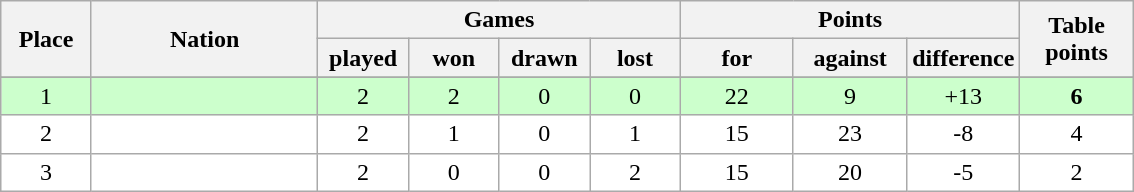<table class="wikitable">
<tr>
<th rowspan=2 width="8%">Place</th>
<th rowspan=2 width="20%">Nation</th>
<th colspan=4 width="32%">Games</th>
<th colspan=3 width="30%">Points</th>
<th rowspan=2 width="10%">Table<br>points</th>
</tr>
<tr>
<th width="8%">played</th>
<th width="8%">won</th>
<th width="8%">drawn</th>
<th width="8%">lost</th>
<th width="10%">for</th>
<th width="10%">against</th>
<th width="10%">difference</th>
</tr>
<tr>
</tr>
<tr bgcolor=#ccffcc align=center>
<td>1</td>
<td align=left></td>
<td>2</td>
<td>2</td>
<td>0</td>
<td>0</td>
<td>22</td>
<td>9</td>
<td>+13</td>
<td><strong>6</strong></td>
</tr>
<tr bgcolor=#ffffff align=center>
<td>2</td>
<td align=left></td>
<td>2</td>
<td>1</td>
<td>0</td>
<td>1</td>
<td>15</td>
<td>23</td>
<td>-8</td>
<td>4</td>
</tr>
<tr bgcolor=#ffffff align=center>
<td>3</td>
<td align=left></td>
<td>2</td>
<td>0</td>
<td>0</td>
<td>2</td>
<td>15</td>
<td>20</td>
<td>-5</td>
<td>2</td>
</tr>
</table>
